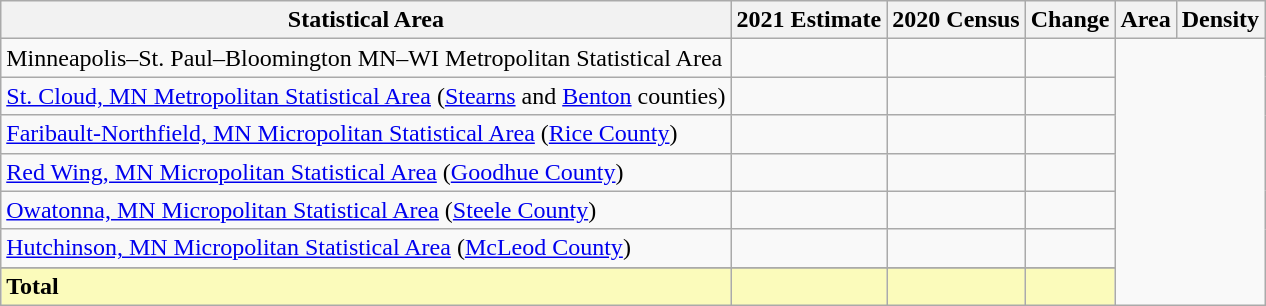<table class="wikitable sortable">
<tr>
<th>Statistical Area</th>
<th>2021 Estimate</th>
<th>2020 Census</th>
<th>Change</th>
<th>Area</th>
<th>Density</th>
</tr>
<tr>
<td>Minneapolis–St. Paul–Bloomington MN–WI Metropolitan Statistical Area</td>
<td></td>
<td></td>
<td></td>
</tr>
<tr>
<td><a href='#'>St. Cloud, MN Metropolitan Statistical Area</a> (<a href='#'>Stearns</a> and <a href='#'>Benton</a> counties)</td>
<td></td>
<td></td>
<td></td>
</tr>
<tr>
<td><a href='#'>Faribault-Northfield, MN Micropolitan Statistical Area</a> (<a href='#'>Rice County</a>)</td>
<td></td>
<td></td>
<td></td>
</tr>
<tr>
<td><a href='#'>Red Wing, MN Micropolitan Statistical Area</a> (<a href='#'>Goodhue County</a>)</td>
<td></td>
<td></td>
<td></td>
</tr>
<tr>
<td><a href='#'>Owatonna, MN Micropolitan Statistical Area</a> (<a href='#'>Steele County</a>)</td>
<td></td>
<td></td>
<td></td>
</tr>
<tr>
<td><a href='#'>Hutchinson, MN Micropolitan Statistical Area</a> (<a href='#'>McLeod County</a>)</td>
<td></td>
<td></td>
<td></td>
</tr>
<tr>
</tr>
<tr class=sortbottom style="background:#fbfbbb">
<td><strong>Total</strong></td>
<td></td>
<td></td>
<td></td>
</tr>
</table>
